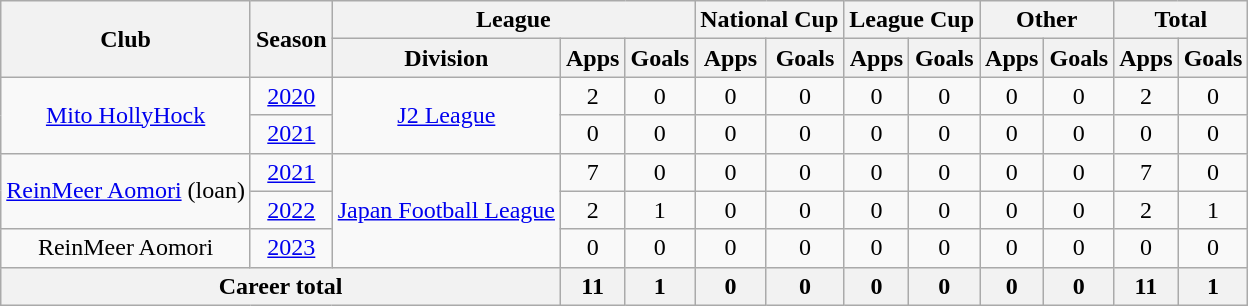<table class="wikitable" style="text-align: center">
<tr>
<th rowspan="2">Club</th>
<th rowspan="2">Season</th>
<th colspan="3">League</th>
<th colspan="2">National Cup</th>
<th colspan="2">League Cup</th>
<th colspan="2">Other</th>
<th colspan="2">Total</th>
</tr>
<tr>
<th>Division</th>
<th>Apps</th>
<th>Goals</th>
<th>Apps</th>
<th>Goals</th>
<th>Apps</th>
<th>Goals</th>
<th>Apps</th>
<th>Goals</th>
<th>Apps</th>
<th>Goals</th>
</tr>
<tr>
<td rowspan="2"><a href='#'>Mito HollyHock</a></td>
<td><a href='#'>2020</a></td>
<td rowspan="2"><a href='#'>J2 League</a></td>
<td>2</td>
<td>0</td>
<td>0</td>
<td>0</td>
<td>0</td>
<td>0</td>
<td>0</td>
<td>0</td>
<td>2</td>
<td>0</td>
</tr>
<tr>
<td><a href='#'>2021</a></td>
<td>0</td>
<td>0</td>
<td>0</td>
<td>0</td>
<td>0</td>
<td>0</td>
<td>0</td>
<td>0</td>
<td>0</td>
<td>0</td>
</tr>
<tr>
<td rowspan="2"><a href='#'>ReinMeer Aomori</a> (loan)</td>
<td><a href='#'>2021</a></td>
<td rowspan="3"><a href='#'>Japan Football League</a></td>
<td>7</td>
<td>0</td>
<td>0</td>
<td>0</td>
<td>0</td>
<td>0</td>
<td>0</td>
<td>0</td>
<td>7</td>
<td>0</td>
</tr>
<tr>
<td><a href='#'>2022</a></td>
<td>2</td>
<td>1</td>
<td>0</td>
<td>0</td>
<td>0</td>
<td>0</td>
<td>0</td>
<td>0</td>
<td>2</td>
<td>1</td>
</tr>
<tr>
<td>ReinMeer Aomori</td>
<td><a href='#'>2023</a></td>
<td>0</td>
<td>0</td>
<td>0</td>
<td>0</td>
<td>0</td>
<td>0</td>
<td>0</td>
<td>0</td>
<td>0</td>
<td>0</td>
</tr>
<tr>
<th colspan=3>Career total</th>
<th>11</th>
<th>1</th>
<th>0</th>
<th>0</th>
<th>0</th>
<th>0</th>
<th>0</th>
<th>0</th>
<th>11</th>
<th>1</th>
</tr>
</table>
